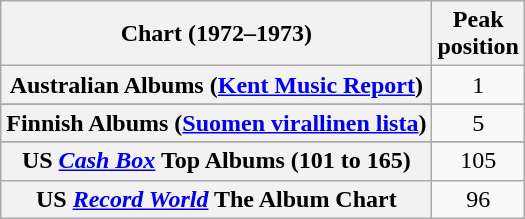<table class="wikitable sortable plainrowheaders" style="text-align:center">
<tr>
<th>Chart (1972–1973)</th>
<th>Peak<br>position</th>
</tr>
<tr>
<th scope="row">Australian Albums (<a href='#'>Kent Music Report</a>)</th>
<td>1</td>
</tr>
<tr>
</tr>
<tr>
</tr>
<tr>
<th scope="row">Finnish Albums (<a href='#'>Suomen virallinen lista</a>)</th>
<td>5</td>
</tr>
<tr>
</tr>
<tr>
</tr>
<tr>
</tr>
<tr>
</tr>
<tr>
<th scope="row">US <em><a href='#'>Cash Box</a></em> Top Albums (101 to 165)</th>
<td>105</td>
</tr>
<tr>
<th scope="row">US <em><a href='#'>Record World</a></em> The Album Chart</th>
<td>96</td>
</tr>
</table>
